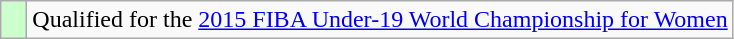<table class="wikitable">
<tr>
<td width=10px bgcolor="#ccffcc"></td>
<td>Qualified for the <a href='#'>2015 FIBA Under-19 World Championship for Women</a></td>
</tr>
</table>
